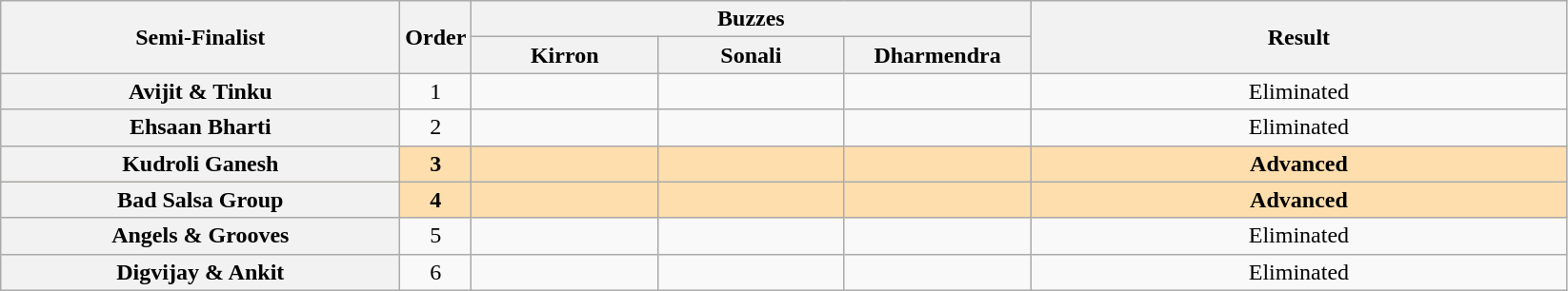<table class="wikitable plainrowheaders sortable" style="text-align:center;">
<tr>
<th rowspan="2" scope="col" class="unsortable" style="width:17em;">Semi-Finalist</th>
<th rowspan="2" scope="col" style="width:1em;">Order</th>
<th colspan="3" scope="col" class="unsortable" style="width:24em;">Buzzes</th>
<th rowspan="2" scope="col" style="width:23em;">Result</th>
</tr>
<tr>
<th scope="col" class="unsortable" style="width:6em;">Kirron</th>
<th scope="col" class="unsortable" style="width:6em;">Sonali</th>
<th scope="col" class="unsortable" style="width:6em;">Dharmendra</th>
</tr>
<tr>
<th scope="row">Avijit & Tinku</th>
<td>1</td>
<td style="text-align:center;"></td>
<td style="text-align:center;"></td>
<td style="text-align:center;"></td>
<td>Eliminated</td>
</tr>
<tr>
<th scope="row">Ehsaan Bharti</th>
<td>2</td>
<td style="text-align:center;"></td>
<td style="text-align:center;"></td>
<td style="text-align:center;"></td>
<td>Eliminated</td>
</tr>
<tr style="background:NavajoWhite;">
<th scope="row"><strong>Kudroli Ganesh</strong></th>
<td><strong>3</strong></td>
<td style="text-align:center;"></td>
<td style="text-align:center;"></td>
<td style="text-align:center;"></td>
<td><strong>Advanced</strong></td>
</tr>
<tr style="background:NavajoWhite;">
<th scope="row"><strong>Bad Salsa Group</strong></th>
<td><strong>4</strong></td>
<td style="text-align:center;"></td>
<td style="text-align:center;"></td>
<td style="text-align:center;"></td>
<td><strong>Advanced</strong></td>
</tr>
<tr>
<th scope="row">Angels & Grooves</th>
<td>5</td>
<td style="text-align:center;"></td>
<td style="text-align:center;"></td>
<td style="text-align:center;"></td>
<td>Eliminated</td>
</tr>
<tr>
<th scope="row">Digvijay & Ankit</th>
<td>6</td>
<td style="text-align:center;"></td>
<td style="text-align:center;"></td>
<td style="text-align:center;"></td>
<td>Eliminated</td>
</tr>
</table>
